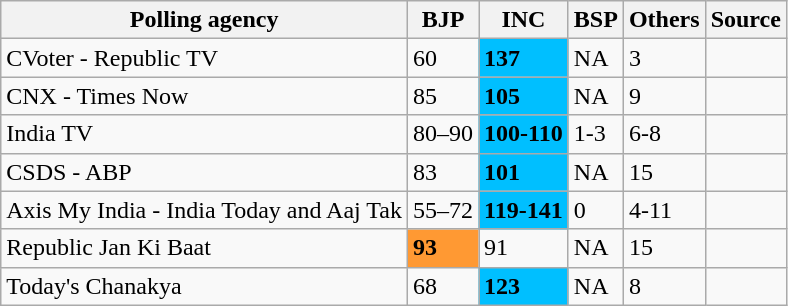<table class="wikitable">
<tr>
<th>Polling agency</th>
<th>BJP</th>
<th>INC</th>
<th>BSP</th>
<th>Others</th>
<th>Source</th>
</tr>
<tr>
<td>CVoter - Republic TV</td>
<td>60</td>
<td style="background:#00BFFF"><strong>137</strong></td>
<td>NA</td>
<td>3</td>
<td></td>
</tr>
<tr>
<td>CNX - Times Now</td>
<td>85</td>
<td style="background:#00BFFF"><strong>105</strong></td>
<td>NA</td>
<td>9</td>
<td></td>
</tr>
<tr>
<td>India TV</td>
<td>80–90</td>
<td style="background:#00BFFF"><strong>100-110</strong></td>
<td>1-3</td>
<td>6-8</td>
<td></td>
</tr>
<tr>
<td>CSDS - ABP</td>
<td>83</td>
<td style="background:#00BFFF"><strong>101</strong></td>
<td>NA</td>
<td>15</td>
<td></td>
</tr>
<tr>
<td>Axis My India - India Today and Aaj Tak</td>
<td>55–72</td>
<td style="background:#00BFFF"><strong>119-141</strong></td>
<td>0</td>
<td>4-11</td>
<td></td>
</tr>
<tr>
<td>Republic Jan Ki Baat</td>
<td style="background:#FF9933"><strong>93</strong></td>
<td>91</td>
<td>NA</td>
<td>15</td>
<td></td>
</tr>
<tr>
<td>Today's Chanakya</td>
<td>68</td>
<td style="background:#00BFFF"><strong>123</strong></td>
<td>NA</td>
<td>8</td>
<td></td>
</tr>
</table>
